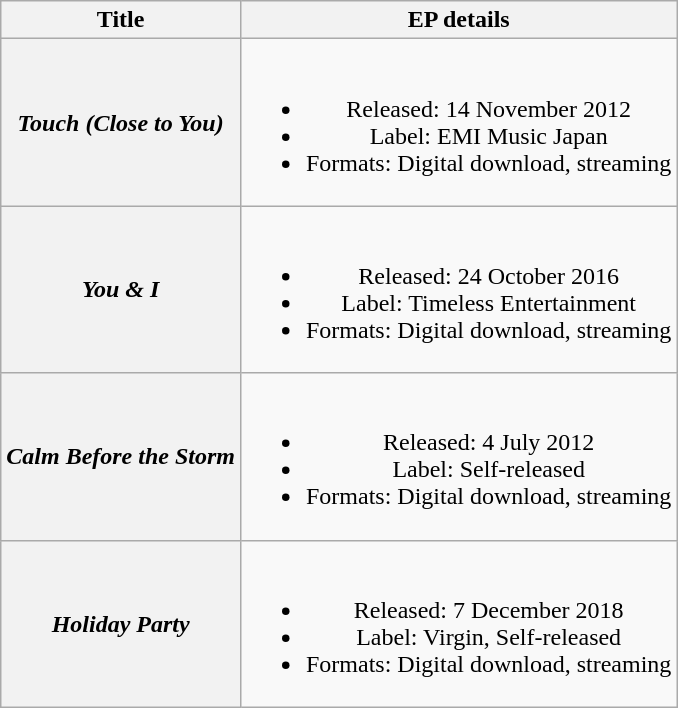<table class="wikitable plainrowheaders" border="1" style="text-align:center;">
<tr>
<th scope="col">Title</th>
<th scope="col">EP details</th>
</tr>
<tr>
<th scope="row"><em>Touch (Close to You)</em></th>
<td><br><ul><li>Released: 14 November 2012 </li><li>Label: EMI Music Japan</li><li>Formats: Digital download, streaming</li></ul></td>
</tr>
<tr>
<th scope="row"><em>You & I<br></em></th>
<td><br><ul><li>Released: 24 October 2016</li><li>Label: Timeless Entertainment</li><li>Formats: Digital download, streaming</li></ul></td>
</tr>
<tr>
<th scope="row"><em>Calm Before the Storm</em></th>
<td><br><ul><li>Released: 4 July 2012</li><li>Label: Self-released</li><li>Formats: Digital download, streaming</li></ul></td>
</tr>
<tr>
<th scope="row"><em>Holiday Party</em></th>
<td><br><ul><li>Released: 7 December 2018</li><li>Label: Virgin, Self-released</li><li>Formats: Digital download, streaming</li></ul></td>
</tr>
</table>
